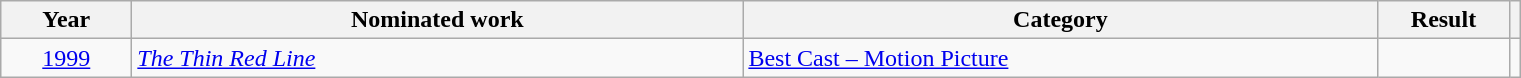<table class=wikitable>
<tr>
<th scope="col" style="width:5em;">Year</th>
<th scope="col" style="width:25em;">Nominated work</th>
<th scope="col" style="width:26em;">Category</th>
<th scope="col" style="width:5em;">Result</th>
<th></th>
</tr>
<tr>
<td align="center"><a href='#'>1999</a></td>
<td><em><a href='#'>The Thin Red Line</a></em></td>
<td><a href='#'>Best Cast – Motion Picture</a></td>
<td></td>
<td align="center"></td>
</tr>
</table>
